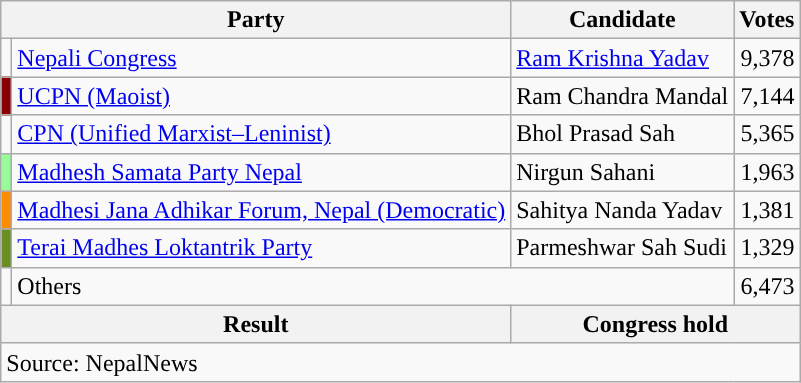<table class="wikitable">
<tr>
<th colspan="2">Party</th>
<th>Candidate</th>
<th>Votes</th>
</tr>
<tr>
<td style="background-color:"></td>
<td><a href='#'>Nepali Congress</a></td>
<td><a href='#'>Ram Krishna Yadav</a></td>
<td style="text-align:right">9,378</td>
</tr>
<tr>
<td style="background-color:darkred"></td>
<td><a href='#'>UCPN (Maoist)</a></td>
<td>Ram Chandra Mandal</td>
<td style="text-align:right">7,144</td>
</tr>
<tr>
<td style="background-color:"></td>
<td><a href='#'>CPN (Unified Marxist–Leninist)</a></td>
<td>Bhol Prasad Sah</td>
<td style="text-align:right">5,365</td>
</tr>
<tr>
<td style="background-color:palegreen"></td>
<td><a href='#'>Madhesh Samata Party Nepal</a></td>
<td>Nirgun Sahani</td>
<td style="text-align:right">1,963</td>
</tr>
<tr>
<td style="background-color:darkorange"></td>
<td><a href='#'>Madhesi Jana Adhikar Forum, Nepal (Democratic)</a></td>
<td>Sahitya Nanda Yadav</td>
<td style="text-align:right">1,381</td>
</tr>
<tr>
<td style="background-color:olivedrab"></td>
<td><a href='#'>Terai Madhes Loktantrik Party</a></td>
<td>Parmeshwar Sah Sudi</td>
<td style="text-align:right">1,329</td>
</tr>
<tr>
<td></td>
<td colspan="2">Others</td>
<td style="text-align:right">6,473</td>
</tr>
<tr>
<th colspan="2">Result</th>
<th colspan="2">Congress hold</th>
</tr>
<tr>
<td colspan="4">Source: NepalNews</td>
</tr>
</table>
